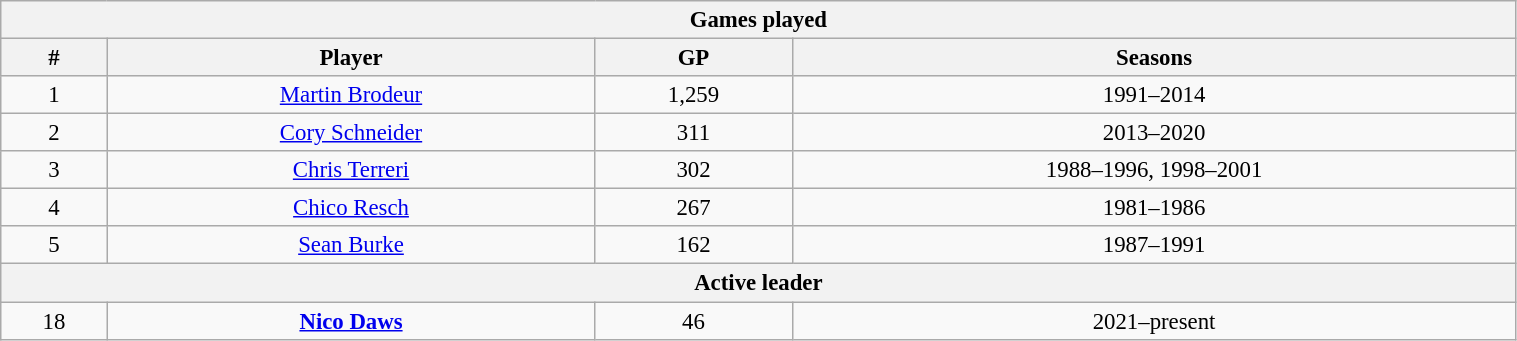<table class="wikitable" style="text-align: center; font-size: 95%" width="80%">
<tr>
<th colspan="4">Games played</th>
</tr>
<tr>
<th>#</th>
<th>Player</th>
<th>GP</th>
<th>Seasons</th>
</tr>
<tr>
<td>1</td>
<td><a href='#'>Martin Brodeur</a></td>
<td>1,259</td>
<td>1991–2014</td>
</tr>
<tr>
<td>2</td>
<td><a href='#'>Cory Schneider</a></td>
<td>311</td>
<td>2013–2020</td>
</tr>
<tr>
<td>3</td>
<td><a href='#'>Chris Terreri</a></td>
<td>302</td>
<td>1988–1996, 1998–2001</td>
</tr>
<tr>
<td>4</td>
<td><a href='#'>Chico Resch</a></td>
<td>267</td>
<td>1981–1986</td>
</tr>
<tr>
<td>5</td>
<td><a href='#'>Sean Burke</a></td>
<td>162</td>
<td>1987–1991</td>
</tr>
<tr>
<th colspan="4">Active leader</th>
</tr>
<tr>
<td>18</td>
<td><strong><a href='#'>Nico Daws</a></strong></td>
<td>46</td>
<td>2021–present</td>
</tr>
</table>
